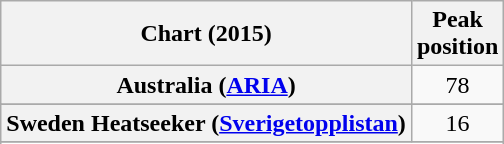<table class="wikitable sortable plainrowheaders" style="text-align:center">
<tr>
<th>Chart (2015)</th>
<th>Peak<br>position</th>
</tr>
<tr>
<th scope="row">Australia (<a href='#'>ARIA</a>)</th>
<td>78</td>
</tr>
<tr>
</tr>
<tr>
<th scope="row">Sweden Heatseeker (<a href='#'>Sverigetopplistan</a>)</th>
<td>16</td>
</tr>
<tr>
</tr>
<tr>
</tr>
<tr>
</tr>
</table>
